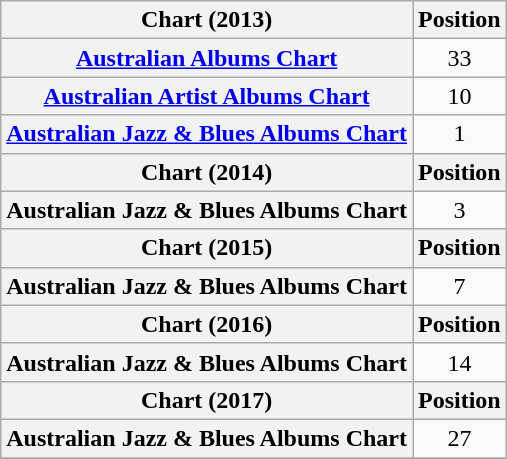<table class="wikitable sortable plainrowheaders">
<tr>
<th scope="col">Chart (2013)</th>
<th scope="col">Position</th>
</tr>
<tr>
<th scope="row"><a href='#'>Australian Albums Chart</a></th>
<td style="text-align:center;">33</td>
</tr>
<tr>
<th scope="row"><a href='#'>Australian Artist Albums Chart</a></th>
<td style="text-align:center;">10</td>
</tr>
<tr>
<th scope="row"><a href='#'>Australian Jazz & Blues Albums Chart</a></th>
<td style="text-align:center;">1</td>
</tr>
<tr>
<th scope="col">Chart (2014)</th>
<th scope="col">Position</th>
</tr>
<tr>
<th scope="row">Australian Jazz & Blues Albums Chart</th>
<td style="text-align:center;">3</td>
</tr>
<tr>
<th scope="col">Chart (2015)</th>
<th scope="col">Position</th>
</tr>
<tr>
<th scope="row">Australian Jazz & Blues Albums Chart</th>
<td style="text-align:center;">7</td>
</tr>
<tr>
<th scope="col">Chart (2016)</th>
<th scope="col">Position</th>
</tr>
<tr>
<th scope="row">Australian Jazz & Blues Albums Chart</th>
<td style="text-align:center;">14</td>
</tr>
<tr>
<th scope="col">Chart (2017)</th>
<th scope="col">Position</th>
</tr>
<tr>
<th scope="row">Australian Jazz & Blues Albums Chart</th>
<td style="text-align:center;">27</td>
</tr>
<tr>
</tr>
</table>
